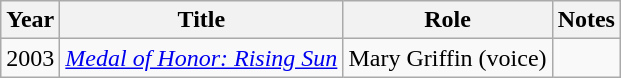<table class="wikitable sortable">
<tr>
<th>Year</th>
<th>Title</th>
<th>Role</th>
<th class="unsortable">Notes</th>
</tr>
<tr>
<td>2003</td>
<td><em><a href='#'>Medal of Honor: Rising Sun</a></em></td>
<td>Mary Griffin (voice)</td>
<td></td>
</tr>
</table>
